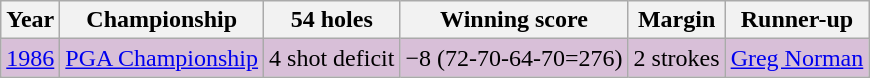<table class="wikitable">
<tr>
<th>Year</th>
<th>Championship</th>
<th>54 holes</th>
<th>Winning score</th>
<th>Margin</th>
<th>Runner-up</th>
</tr>
<tr style="background:#D8BFD8;">
<td><a href='#'>1986</a></td>
<td><a href='#'>PGA Championship</a></td>
<td>4 shot deficit</td>
<td>−8 (72-70-64-70=276)</td>
<td>2 strokes</td>
<td> <a href='#'>Greg Norman</a></td>
</tr>
</table>
